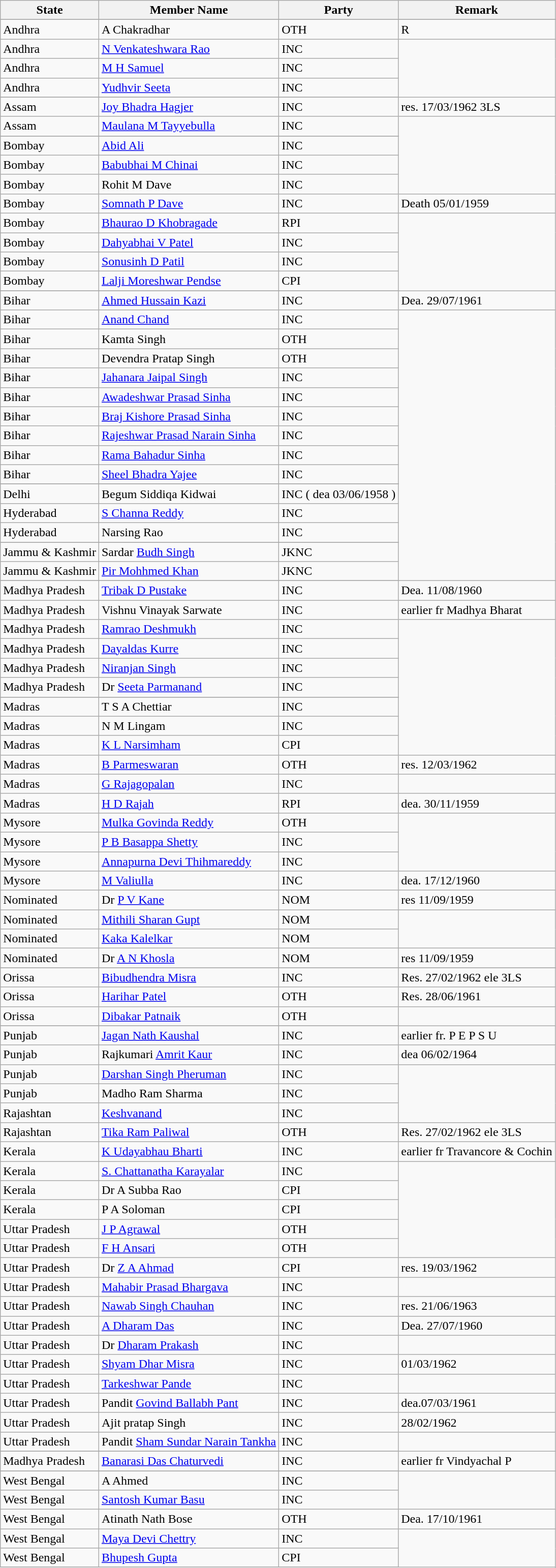<table class="wikitable sortable">
<tr>
<th>State</th>
<th>Member Name</th>
<th>Party</th>
<th>Remark</th>
</tr>
<tr>
</tr>
<tr>
<td>Andhra</td>
<td>A Chakradhar</td>
<td>OTH</td>
<td>R</td>
</tr>
<tr>
<td>Andhra</td>
<td><a href='#'>N Venkateshwara Rao</a></td>
<td>INC</td>
</tr>
<tr>
<td>Andhra</td>
<td><a href='#'>M H Samuel</a></td>
<td>INC</td>
</tr>
<tr>
<td>Andhra</td>
<td><a href='#'>Yudhvir Seeta</a></td>
<td>INC</td>
</tr>
<tr>
</tr>
<tr>
<td>Assam</td>
<td><a href='#'>Joy Bhadra Hagjer</a></td>
<td>INC</td>
<td>res. 17/03/1962 3LS</td>
</tr>
<tr>
<td>Assam</td>
<td><a href='#'>Maulana M Tayyebulla</a></td>
<td>INC</td>
</tr>
<tr>
</tr>
<tr>
<td>Bombay</td>
<td><a href='#'>Abid Ali</a></td>
<td>INC</td>
</tr>
<tr>
<td>Bombay</td>
<td><a href='#'>Babubhai M Chinai</a></td>
<td>INC</td>
</tr>
<tr>
<td>Bombay</td>
<td>Rohit M Dave</td>
<td>INC</td>
</tr>
<tr>
<td>Bombay</td>
<td><a href='#'>Somnath P Dave</a></td>
<td>INC</td>
<td>Death 05/01/1959</td>
</tr>
<tr>
<td>Bombay</td>
<td><a href='#'>Bhaurao D Khobragade</a></td>
<td>RPI</td>
</tr>
<tr>
<td>Bombay</td>
<td><a href='#'>Dahyabhai V Patel</a></td>
<td>INC</td>
</tr>
<tr>
<td>Bombay</td>
<td><a href='#'>Sonusinh D Patil</a></td>
<td>INC</td>
</tr>
<tr>
<td>Bombay</td>
<td><a href='#'>Lalji Moreshwar Pendse</a></td>
<td>CPI</td>
</tr>
<tr>
</tr>
<tr>
<td>Bihar</td>
<td><a href='#'>Ahmed Hussain Kazi</a></td>
<td>INC</td>
<td>Dea. 29/07/1961</td>
</tr>
<tr>
<td>Bihar</td>
<td><a href='#'>Anand Chand</a></td>
<td>INC</td>
</tr>
<tr>
<td>Bihar</td>
<td>Kamta Singh</td>
<td>OTH</td>
</tr>
<tr>
<td>Bihar</td>
<td>Devendra Pratap Singh</td>
<td>OTH</td>
</tr>
<tr>
<td>Bihar</td>
<td><a href='#'>Jahanara Jaipal Singh</a></td>
<td>INC</td>
</tr>
<tr>
<td>Bihar</td>
<td><a href='#'>Awadeshwar Prasad Sinha</a></td>
<td>INC</td>
</tr>
<tr>
<td>Bihar</td>
<td><a href='#'>Braj Kishore Prasad Sinha</a></td>
<td>INC</td>
</tr>
<tr>
<td>Bihar</td>
<td><a href='#'>Rajeshwar Prasad Narain Sinha</a></td>
<td>INC</td>
</tr>
<tr>
<td>Bihar</td>
<td><a href='#'>Rama Bahadur Sinha</a></td>
<td>INC</td>
</tr>
<tr>
<td>Bihar</td>
<td><a href='#'>Sheel Bhadra Yajee</a></td>
<td>INC</td>
</tr>
<tr>
</tr>
<tr>
<td>Delhi</td>
<td>Begum Siddiqa Kidwai</td>
<td>INC ( dea 03/06/1958 )</td>
</tr>
<tr>
<td>Hyderabad</td>
<td><a href='#'>S Channa Reddy</a></td>
<td>INC</td>
</tr>
<tr>
<td>Hyderabad</td>
<td>Narsing Rao</td>
<td>INC</td>
</tr>
<tr>
</tr>
<tr>
<td>Jammu & Kashmir</td>
<td>Sardar <a href='#'>Budh Singh</a></td>
<td>JKNC</td>
</tr>
<tr>
<td>Jammu & Kashmir</td>
<td><a href='#'>Pir Mohhmed Khan</a></td>
<td>JKNC</td>
</tr>
<tr>
</tr>
<tr>
<td>Madhya Pradesh</td>
<td><a href='#'>Tribak D Pustake</a></td>
<td>INC</td>
<td>Dea. 11/08/1960</td>
</tr>
<tr>
<td>Madhya Pradesh</td>
<td>Vishnu Vinayak Sarwate</td>
<td>INC</td>
<td>earlier fr Madhya Bharat</td>
</tr>
<tr>
<td>Madhya Pradesh</td>
<td><a href='#'>Ramrao Deshmukh</a></td>
<td>INC</td>
</tr>
<tr>
<td>Madhya Pradesh</td>
<td><a href='#'>Dayaldas Kurre</a></td>
<td>INC</td>
</tr>
<tr>
<td>Madhya Pradesh</td>
<td><a href='#'>Niranjan Singh</a></td>
<td>INC</td>
</tr>
<tr>
<td>Madhya Pradesh</td>
<td>Dr <a href='#'>Seeta Parmanand</a></td>
<td>INC</td>
</tr>
<tr>
</tr>
<tr>
<td>Madras</td>
<td>T S A Chettiar</td>
<td>INC</td>
</tr>
<tr>
<td>Madras</td>
<td>N M Lingam</td>
<td>INC</td>
</tr>
<tr>
<td>Madras</td>
<td><a href='#'>K L Narsimham</a></td>
<td>CPI</td>
</tr>
<tr>
<td>Madras</td>
<td><a href='#'>B Parmeswaran</a></td>
<td>OTH</td>
<td>res. 12/03/1962</td>
</tr>
<tr>
<td>Madras</td>
<td><a href='#'>G Rajagopalan</a></td>
<td>INC</td>
</tr>
<tr>
<td>Madras</td>
<td><a href='#'>H D Rajah</a></td>
<td>RPI</td>
<td>dea. 30/11/1959</td>
</tr>
<tr>
<td>Mysore</td>
<td><a href='#'>Mulka Govinda Reddy</a></td>
<td>OTH</td>
</tr>
<tr>
<td>Mysore</td>
<td><a href='#'>P B Basappa Shetty</a></td>
<td>INC</td>
</tr>
<tr>
<td>Mysore</td>
<td><a href='#'>Annapurna Devi Thihmareddy </a></td>
<td>INC</td>
</tr>
<tr>
<td>Mysore</td>
<td><a href='#'>M Valiulla</a></td>
<td>INC</td>
<td>dea. 17/12/1960</td>
</tr>
<tr>
<td>Nominated</td>
<td>Dr <a href='#'>P V Kane</a></td>
<td>NOM</td>
<td>res 11/09/1959</td>
</tr>
<tr>
<td>Nominated</td>
<td><a href='#'>Mithili Sharan Gupt</a></td>
<td>NOM</td>
</tr>
<tr>
<td>Nominated</td>
<td><a href='#'>Kaka Kalelkar</a></td>
<td>NOM</td>
</tr>
<tr>
<td>Nominated</td>
<td>Dr <a href='#'>A N Khosla</a></td>
<td>NOM</td>
<td>res 11/09/1959</td>
</tr>
<tr>
</tr>
<tr>
<td>Orissa</td>
<td><a href='#'>Bibudhendra Misra</a></td>
<td>INC</td>
<td>Res. 27/02/1962 ele 3LS</td>
</tr>
<tr>
<td>Orissa</td>
<td><a href='#'>Harihar Patel</a></td>
<td>OTH</td>
<td>Res. 28/06/1961</td>
</tr>
<tr>
<td>Orissa</td>
<td><a href='#'>Dibakar Patnaik</a></td>
<td>OTH</td>
</tr>
<tr>
</tr>
<tr>
<td>Punjab</td>
<td><a href='#'>Jagan Nath Kaushal</a></td>
<td>INC</td>
<td>earlier fr. P E P S U</td>
</tr>
<tr>
<td>Punjab</td>
<td>Rajkumari <a href='#'>Amrit Kaur</a></td>
<td>INC</td>
<td>dea 06/02/1964</td>
</tr>
<tr>
<td>Punjab</td>
<td><a href='#'>Darshan Singh Pheruman</a></td>
<td>INC</td>
</tr>
<tr>
<td>Punjab</td>
<td>Madho Ram Sharma</td>
<td>INC</td>
</tr>
<tr>
<td>Rajashtan</td>
<td><a href='#'>Keshvanand</a></td>
<td>INC</td>
</tr>
<tr>
<td>Rajashtan</td>
<td><a href='#'>Tika Ram Paliwal</a></td>
<td>OTH</td>
<td>Res. 27/02/1962 ele 3LS</td>
</tr>
<tr>
<td>Kerala</td>
<td><a href='#'>K Udayabhau Bharti </a></td>
<td>INC</td>
<td>earlier fr Travancore & Cochin</td>
</tr>
<tr>
<td>Kerala</td>
<td><a href='#'>S. Chattanatha Karayalar</a></td>
<td>INC</td>
</tr>
<tr>
<td>Kerala</td>
<td>Dr A Subba Rao</td>
<td>CPI</td>
</tr>
<tr>
<td>Kerala</td>
<td>P A Soloman</td>
<td>CPI</td>
</tr>
<tr>
<td>Uttar Pradesh</td>
<td><a href='#'>J P Agrawal</a></td>
<td>OTH</td>
</tr>
<tr>
<td>Uttar Pradesh</td>
<td><a href='#'>F H Ansari</a></td>
<td>OTH</td>
</tr>
<tr>
<td>Uttar Pradesh</td>
<td>Dr <a href='#'>Z A Ahmad </a></td>
<td>CPI</td>
<td>res. 19/03/1962</td>
</tr>
<tr>
<td>Uttar Pradesh</td>
<td><a href='#'>Mahabir Prasad Bhargava</a></td>
<td>INC</td>
</tr>
<tr>
<td>Uttar Pradesh</td>
<td><a href='#'>Nawab Singh Chauhan</a></td>
<td>INC</td>
<td>res. 21/06/1963</td>
</tr>
<tr>
<td>Uttar Pradesh</td>
<td><a href='#'>A Dharam Das</a></td>
<td>INC</td>
<td>Dea. 27/07/1960</td>
</tr>
<tr>
<td>Uttar Pradesh</td>
<td>Dr <a href='#'>Dharam Prakash</a></td>
<td>INC</td>
</tr>
<tr>
<td>Uttar Pradesh</td>
<td><a href='#'>Shyam Dhar Misra</a></td>
<td>INC</td>
<td>01/03/1962</td>
</tr>
<tr>
<td>Uttar Pradesh</td>
<td><a href='#'>Tarkeshwar Pande</a></td>
<td>INC</td>
</tr>
<tr>
<td>Uttar Pradesh</td>
<td>Pandit <a href='#'>Govind Ballabh Pant</a></td>
<td>INC</td>
<td>dea.07/03/1961</td>
</tr>
<tr>
<td>Uttar Pradesh</td>
<td>Ajit pratap Singh</td>
<td>INC</td>
<td>28/02/1962</td>
</tr>
<tr>
<td>Uttar Pradesh</td>
<td>Pandit <a href='#'>Sham Sundar Narain Tankha</a></td>
<td>INC</td>
</tr>
<tr>
</tr>
<tr>
<td>Madhya Pradesh</td>
<td><a href='#'>Banarasi Das Chaturvedi</a></td>
<td>INC</td>
<td>earlier fr Vindyachal P</td>
</tr>
<tr>
</tr>
<tr>
<td>West Bengal</td>
<td>A Ahmed</td>
<td>INC</td>
</tr>
<tr>
<td>West Bengal</td>
<td><a href='#'>Santosh Kumar Basu</a></td>
<td>INC</td>
</tr>
<tr>
<td>West Bengal</td>
<td>Atinath Nath Bose</td>
<td>OTH</td>
<td>Dea. 17/10/1961</td>
</tr>
<tr>
<td>West Bengal</td>
<td><a href='#'>Maya Devi Chettry</a></td>
<td>INC</td>
</tr>
<tr>
<td>West Bengal</td>
<td><a href='#'>Bhupesh Gupta</a></td>
<td>CPI</td>
</tr>
<tr>
</tr>
</table>
